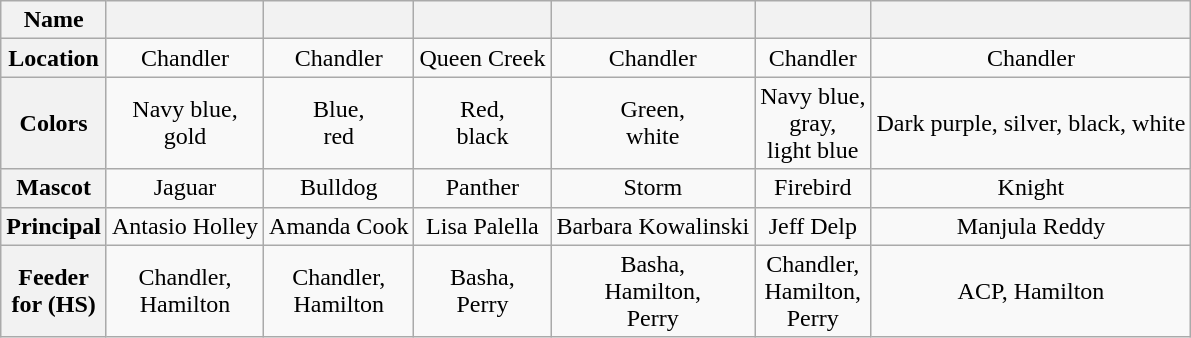<table class="wikitable" style="text-align: center">
<tr>
<th scope="col">Name</th>
<th scope="col"></th>
<th scope="col"></th>
<th scope="col"></th>
<th scope="col"></th>
<th scope="col"></th>
<th scope="col"></th>
</tr>
<tr>
<th scope="row">Location</th>
<td>Chandler</td>
<td>Chandler</td>
<td>Queen Creek</td>
<td>Chandler</td>
<td>Chandler</td>
<td>Chandler</td>
</tr>
<tr>
<th scope="row">Colors</th>
<td>Navy blue,<br>gold</td>
<td>Blue,<br>red</td>
<td>Red,<br>black</td>
<td>Green,<br>white</td>
<td>Navy blue,<br>gray,<br>light blue</td>
<td>Dark purple, silver, black, white</td>
</tr>
<tr>
<th scope="row">Mascot</th>
<td>Jaguar</td>
<td>Bulldog</td>
<td>Panther</td>
<td>Storm</td>
<td>Firebird</td>
<td>Knight</td>
</tr>
<tr>
<th scope="row">Principal</th>
<td>Antasio Holley</td>
<td>Amanda Cook</td>
<td>Lisa Palella</td>
<td>Barbara Kowalinski</td>
<td>Jeff Delp</td>
<td>Manjula Reddy</td>
</tr>
<tr>
<th scope="row">Feeder<br>for (HS)</th>
<td>Chandler,<br>Hamilton</td>
<td>Chandler,<br>Hamilton</td>
<td>Basha,<br>Perry</td>
<td>Basha,<br>Hamilton,<br>Perry</td>
<td>Chandler,<br>Hamilton,<br>Perry</td>
<td>ACP, Hamilton</td>
</tr>
</table>
